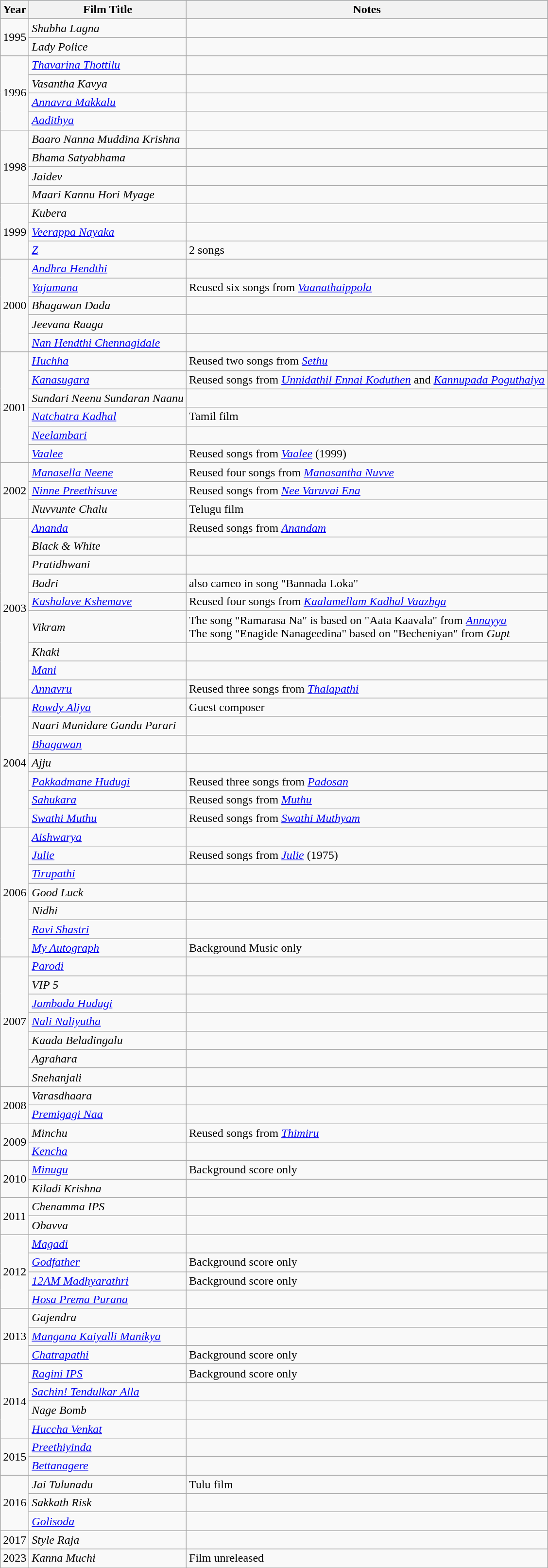<table class="wikitable">
<tr style="text-align:center; background:LightSteelBlue; width:60%;">
<th>Year</th>
<th>Film Title</th>
<th>Notes</th>
</tr>
<tr>
<td rowspan="2">1995</td>
<td><em>Shubha Lagna</em></td>
<td></td>
</tr>
<tr>
<td><em>Lady Police</em></td>
<td></td>
</tr>
<tr>
<td rowspan="4">1996</td>
<td><em><a href='#'>Thavarina Thottilu</a></em></td>
<td></td>
</tr>
<tr>
<td><em>Vasantha Kavya</em></td>
<td></td>
</tr>
<tr>
<td><em><a href='#'>Annavra Makkalu</a></em></td>
<td></td>
</tr>
<tr>
<td><em><a href='#'>Aadithya</a></em></td>
<td></td>
</tr>
<tr>
<td rowspan="4">1998</td>
<td><em>Baaro Nanna Muddina Krishna</em></td>
<td></td>
</tr>
<tr>
<td><em>Bhama Satyabhama</em></td>
<td></td>
</tr>
<tr>
<td><em>Jaidev</em></td>
<td></td>
</tr>
<tr>
<td><em>Maari Kannu Hori Myage</em></td>
<td></td>
</tr>
<tr>
<td rowspan="3">1999</td>
<td><em>Kubera</em></td>
<td></td>
</tr>
<tr>
<td><em><a href='#'>Veerappa Nayaka</a></em></td>
<td></td>
</tr>
<tr>
<td><em><a href='#'>Z</a></em></td>
<td>2 songs</td>
</tr>
<tr>
<td rowspan="5">2000</td>
<td><em><a href='#'>Andhra Hendthi</a></em></td>
<td></td>
</tr>
<tr>
<td><em><a href='#'>Yajamana</a></em></td>
<td>Reused six songs from <em><a href='#'>Vaanathaippola</a></em></td>
</tr>
<tr>
<td><em>Bhagawan Dada</em></td>
<td></td>
</tr>
<tr>
<td><em>Jeevana Raaga</em></td>
<td></td>
</tr>
<tr>
<td><em><a href='#'>Nan Hendthi Chennagidale</a></em></td>
<td></td>
</tr>
<tr>
<td rowspan="6">2001</td>
<td><em><a href='#'>Huchha</a></em></td>
<td>Reused two songs from <em><a href='#'>Sethu</a></em></td>
</tr>
<tr>
<td><em><a href='#'>Kanasugara</a></em></td>
<td>Reused songs from <em><a href='#'>Unnidathil Ennai Koduthen</a></em> and <em><a href='#'>Kannupada Poguthaiya</a></em></td>
</tr>
<tr>
<td><em>Sundari Neenu Sundaran Naanu</em></td>
<td></td>
</tr>
<tr>
<td><em><a href='#'>Natchatra Kadhal</a></em></td>
<td>Tamil film</td>
</tr>
<tr>
<td><em><a href='#'>Neelambari</a></em></td>
<td></td>
</tr>
<tr>
<td><em><a href='#'>Vaalee</a></em></td>
<td>Reused songs from <em><a href='#'>Vaalee</a></em> (1999)</td>
</tr>
<tr>
<td rowspan="3">2002</td>
<td><em><a href='#'>Manasella Neene</a></em></td>
<td>Reused four songs from <em><a href='#'>Manasantha Nuvve</a></em></td>
</tr>
<tr>
<td><em><a href='#'>Ninne Preethisuve</a></em></td>
<td>Reused songs from <em><a href='#'>Nee Varuvai Ena</a></em></td>
</tr>
<tr>
<td><em>Nuvvunte Chalu</em></td>
<td>Telugu film</td>
</tr>
<tr>
<td rowspan="9">2003</td>
<td><em><a href='#'>Ananda</a></em></td>
<td>Reused songs from <em><a href='#'>Anandam</a></em></td>
</tr>
<tr>
<td><em>Black & White</em></td>
<td></td>
</tr>
<tr>
<td><em>Pratidhwani</em></td>
<td></td>
</tr>
<tr>
<td><em>Badri</em></td>
<td>also cameo in song "Bannada Loka"</td>
</tr>
<tr>
<td><em><a href='#'>Kushalave Kshemave</a></em></td>
<td>Reused four songs from <em><a href='#'>Kaalamellam Kadhal Vaazhga</a></em></td>
</tr>
<tr>
<td><em>Vikram</em></td>
<td>The song "Ramarasa Na" is based on "Aata Kaavala" from <em><a href='#'>Annayya</a></em><br>The song "Enagide Nanageedina" based on "Becheniyan" from <em>Gupt</em></td>
</tr>
<tr>
<td><em>Khaki</em></td>
<td></td>
</tr>
<tr>
<td><em><a href='#'>Mani</a></em></td>
<td></td>
</tr>
<tr>
<td><em><a href='#'>Annavru</a></em></td>
<td>Reused three songs from <em><a href='#'>Thalapathi</a></em></td>
</tr>
<tr>
<td rowspan="7">2004</td>
<td><em><a href='#'>Rowdy Aliya</a></em></td>
<td>Guest composer</td>
</tr>
<tr>
<td><em>Naari Munidare Gandu Parari</em></td>
<td></td>
</tr>
<tr>
<td><em><a href='#'>Bhagawan</a></em></td>
<td></td>
</tr>
<tr>
<td><em>Ajju</em></td>
<td></td>
</tr>
<tr>
<td><em><a href='#'>Pakkadmane Hudugi</a></em></td>
<td>Reused three songs from <em><a href='#'>Padosan</a></em></td>
</tr>
<tr>
<td><em><a href='#'>Sahukara</a></em></td>
<td>Reused songs from <em><a href='#'>Muthu</a></em></td>
</tr>
<tr>
<td><em><a href='#'>Swathi Muthu</a></em></td>
<td>Reused songs from <em><a href='#'>Swathi Muthyam</a></em></td>
</tr>
<tr>
<td rowspan="7">2006</td>
<td><em><a href='#'>Aishwarya</a></em></td>
<td></td>
</tr>
<tr>
<td><em><a href='#'>Julie</a></em></td>
<td>Reused songs from <em><a href='#'>Julie</a></em> (1975)</td>
</tr>
<tr>
<td><em><a href='#'>Tirupathi</a></em></td>
<td></td>
</tr>
<tr>
<td><em>Good Luck</em></td>
<td></td>
</tr>
<tr>
<td><em>Nidhi</em></td>
<td></td>
</tr>
<tr>
<td><em><a href='#'>Ravi Shastri</a></em></td>
<td></td>
</tr>
<tr>
<td><em><a href='#'>My Autograph</a></em></td>
<td>Background Music only</td>
</tr>
<tr>
<td rowspan="7">2007</td>
<td><em><a href='#'>Parodi</a></em></td>
<td></td>
</tr>
<tr>
<td><em>VIP 5</em></td>
<td></td>
</tr>
<tr>
<td><em><a href='#'>Jambada Hudugi</a></em></td>
<td></td>
</tr>
<tr>
<td><em><a href='#'>Nali Naliyutha</a></em></td>
<td></td>
</tr>
<tr>
<td><em>Kaada Beladingalu</em></td>
<td></td>
</tr>
<tr>
<td><em>Agrahara</em></td>
<td></td>
</tr>
<tr>
<td><em>Snehanjali</em></td>
<td></td>
</tr>
<tr>
<td rowspan="2">2008</td>
<td><em>Varasdhaara</em></td>
<td></td>
</tr>
<tr>
<td><em><a href='#'>Premigagi Naa</a></em></td>
<td></td>
</tr>
<tr>
<td rowspan="2">2009</td>
<td><em>Minchu</em></td>
<td>Reused songs from <em><a href='#'>Thimiru</a></em></td>
</tr>
<tr>
<td><em><a href='#'>Kencha</a></em></td>
<td></td>
</tr>
<tr>
<td rowspan=2>2010</td>
<td><em><a href='#'>Minugu</a></em></td>
<td>Background score only</td>
</tr>
<tr>
<td><em>Kiladi Krishna</em></td>
<td></td>
</tr>
<tr>
<td rowspan="2">2011</td>
<td><em>Chenamma IPS</em></td>
<td></td>
</tr>
<tr>
<td><em>Obavva</em></td>
<td></td>
</tr>
<tr>
<td rowspan="4">2012</td>
<td><em><a href='#'>Magadi</a></em></td>
<td></td>
</tr>
<tr>
<td><em><a href='#'>Godfather</a></em></td>
<td>Background score only</td>
</tr>
<tr>
<td><em><a href='#'>12AM Madhyarathri</a></em></td>
<td>Background score only</td>
</tr>
<tr>
<td><em><a href='#'>Hosa Prema Purana</a></em></td>
<td></td>
</tr>
<tr>
<td rowspan="3">2013</td>
<td><em>Gajendra</em></td>
<td></td>
</tr>
<tr>
<td><em><a href='#'>Mangana Kaiyalli Manikya</a></em></td>
<td></td>
</tr>
<tr>
<td><em><a href='#'>Chatrapathi</a></em></td>
<td>Background score only</td>
</tr>
<tr>
<td rowspan="4">2014</td>
<td><em><a href='#'>Ragini IPS</a></em></td>
<td>Background score only</td>
</tr>
<tr>
<td><em><a href='#'>Sachin! Tendulkar Alla</a></em></td>
<td></td>
</tr>
<tr>
<td><em>Nage Bomb</em></td>
<td></td>
</tr>
<tr>
<td><em><a href='#'>Huccha Venkat</a></em></td>
<td></td>
</tr>
<tr>
<td rowspan="2">2015</td>
<td><em><a href='#'>Preethiyinda</a></em></td>
<td></td>
</tr>
<tr>
<td><em><a href='#'>Bettanagere</a></em></td>
<td></td>
</tr>
<tr>
<td rowspan="3">2016</td>
<td><em>Jai Tulunadu</em></td>
<td>Tulu film</td>
</tr>
<tr>
<td><em>Sakkath Risk</em></td>
<td></td>
</tr>
<tr>
<td><em><a href='#'>Golisoda</a></em></td>
<td></td>
</tr>
<tr>
<td>2017</td>
<td><em>Style Raja</em></td>
<td></td>
</tr>
<tr>
<td>2023</td>
<td><em>Kanna Muchi</em></td>
<td>Film unreleased</td>
</tr>
</table>
